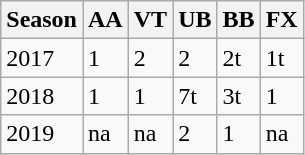<table class="wikitable">
<tr>
<th>Season</th>
<th>AA</th>
<th>VT</th>
<th>UB</th>
<th>BB</th>
<th>FX</th>
</tr>
<tr>
<td>2017</td>
<td>1</td>
<td>2</td>
<td>2</td>
<td>2t</td>
<td>1t</td>
</tr>
<tr>
<td>2018</td>
<td>1</td>
<td>1</td>
<td>7t</td>
<td>3t</td>
<td>1</td>
</tr>
<tr>
<td>2019</td>
<td>na</td>
<td>na</td>
<td>2</td>
<td>1</td>
<td>na</td>
</tr>
</table>
